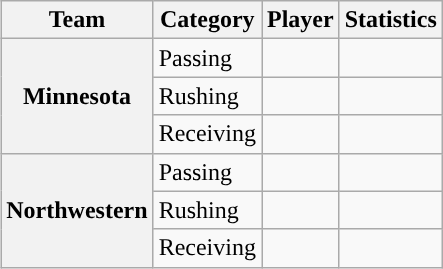<table class="wikitable" style="float:right">
<tr>
<th>Team</th>
<th>Category</th>
<th>Player</th>
<th>Statistics</th>
</tr>
<tr>
<th rowspan=3>Minnesota</th>
<td>Passing</td>
<td></td>
<td></td>
</tr>
<tr>
<td>Rushing</td>
<td></td>
<td></td>
</tr>
<tr>
<td>Receiving</td>
<td></td>
<td></td>
</tr>
<tr>
<th rowspan=3>Northwestern</th>
<td>Passing</td>
<td></td>
<td></td>
</tr>
<tr>
<td>Rushing</td>
<td></td>
<td></td>
</tr>
<tr>
<td>Receiving</td>
<td></td>
<td></td>
</tr>
</table>
